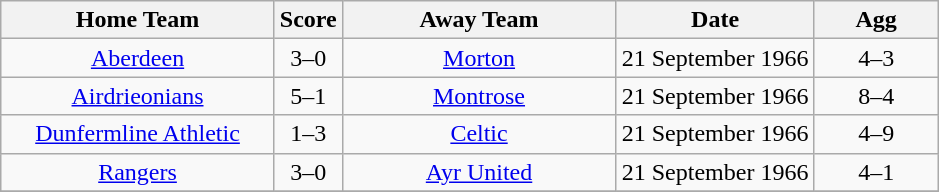<table class="wikitable" style="text-align:center;">
<tr>
<th width=175>Home Team</th>
<th width=20>Score</th>
<th width=175>Away Team</th>
<th width= 125>Date</th>
<th width= 75>Agg</th>
</tr>
<tr>
<td><a href='#'>Aberdeen</a></td>
<td>3–0</td>
<td><a href='#'>Morton</a></td>
<td>21 September 1966</td>
<td>4–3</td>
</tr>
<tr>
<td><a href='#'>Airdrieonians</a></td>
<td>5–1</td>
<td><a href='#'>Montrose</a></td>
<td>21 September 1966</td>
<td>8–4</td>
</tr>
<tr>
<td><a href='#'>Dunfermline Athletic</a></td>
<td>1–3</td>
<td><a href='#'>Celtic</a></td>
<td>21 September 1966</td>
<td>4–9</td>
</tr>
<tr>
<td><a href='#'>Rangers</a></td>
<td>3–0</td>
<td><a href='#'>Ayr United</a></td>
<td>21 September 1966</td>
<td>4–1</td>
</tr>
<tr>
</tr>
</table>
